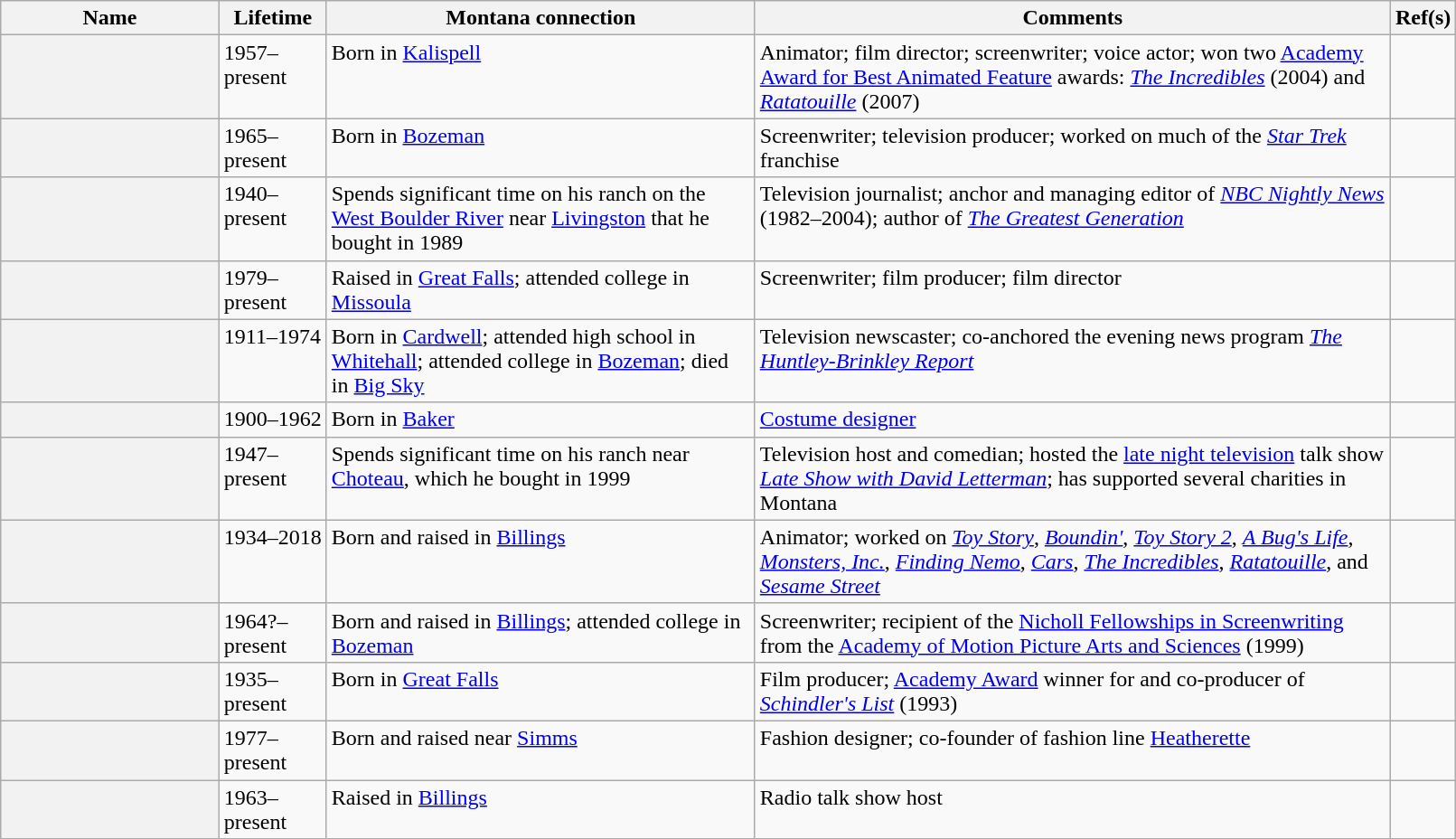<table class="sortable wikitable plainrowheaders" width="85%">
<tr>
<th width="15%" scope="col">Name</th>
<th scope="col">Lifetime</th>
<th class="unsortable" scope="col">Montana connection</th>
<th class="unsortable" scope="col">Comments</th>
<th class="unsortable" width="2%" scope="col">Ref(s)</th>
</tr>
<tr valign="top">
<th scope="row"></th>
<td>1957–present</td>
<td>Born in <a href='#'>Kalispell</a></td>
<td>Animator; film director; screenwriter; voice actor; won two <a href='#'>Academy Award for Best Animated Feature</a> awards: <em><a href='#'>The Incredibles</a></em> (2004) and <em><a href='#'>Ratatouille</a></em> (2007)</td>
<td align="center"></td>
</tr>
<tr valign="top">
<th scope="row"></th>
<td>1965–present</td>
<td>Born in <a href='#'>Bozeman</a></td>
<td>Screenwriter; television producer; worked on much of the <em><a href='#'>Star Trek</a></em> franchise</td>
<td align="center"></td>
</tr>
<tr valign="top">
<th scope="row"></th>
<td>1940–present</td>
<td>Spends significant time on his ranch on the <a href='#'>West Boulder River</a> near <a href='#'>Livingston</a> that he bought in 1989</td>
<td>Television journalist; anchor and managing editor of <em><a href='#'>NBC Nightly News</a></em> (1982–2004); author of <em><a href='#'>The Greatest Generation</a></em></td>
<td align="center"></td>
</tr>
<tr valign="top">
<th scope="row"></th>
<td>1979–present</td>
<td>Raised in <a href='#'>Great Falls</a>; attended college in <a href='#'>Missoula</a></td>
<td>Screenwriter; film producer; film director</td>
<td align="center"></td>
</tr>
<tr valign="top">
<th scope="row"></th>
<td>1911–1974</td>
<td>Born in <a href='#'>Cardwell</a>; attended high school in <a href='#'>Whitehall</a>; attended college in <a href='#'>Bozeman</a>; died in <a href='#'>Big Sky</a></td>
<td>Television newscaster; co-anchored the evening news program <em><a href='#'>The Huntley-Brinkley Report</a></em></td>
<td align="center"></td>
</tr>
<tr valign="top">
<th scope="row"></th>
<td>1900–1962</td>
<td>Born in <a href='#'>Baker</a></td>
<td><a href='#'>Costume designer</a></td>
<td align="center"></td>
</tr>
<tr valign="top">
<th scope="row"></th>
<td>1947–present</td>
<td>Spends significant time on his ranch near <a href='#'>Choteau</a>, which he bought in 1999</td>
<td>Television host and comedian; hosted the <a href='#'>late night television</a> talk show <em><a href='#'>Late Show with David Letterman</a></em>; has supported several charities in Montana</td>
<td align="center"></td>
</tr>
<tr valign="top">
<th scope="row"></th>
<td>1934–2018</td>
<td>Born and raised in <a href='#'>Billings</a></td>
<td>Animator; worked on <em><a href='#'>Toy Story</a></em>, <em><a href='#'>Boundin'</a></em>, <em><a href='#'>Toy Story 2</a></em>, <em><a href='#'>A Bug's Life</a></em>, <em><a href='#'>Monsters, Inc.</a></em>, <em><a href='#'>Finding Nemo</a></em>, <em><a href='#'>Cars</a></em>, <em><a href='#'>The Incredibles</a></em>, <em><a href='#'>Ratatouille</a></em>, and <em><a href='#'>Sesame Street</a></em></td>
<td align="center"></td>
</tr>
<tr valign="top">
<th scope="row"></th>
<td>1964?–present</td>
<td>Born and raised in <a href='#'>Billings</a>; attended college in <a href='#'>Bozeman</a></td>
<td>Screenwriter; recipient of the <a href='#'>Nicholl Fellowships in Screenwriting</a> from the <a href='#'>Academy of Motion Picture Arts and Sciences</a> (1999)</td>
<td align="center"></td>
</tr>
<tr valign="top">
<th scope="row"></th>
<td>1935–present</td>
<td>Born in <a href='#'>Great Falls</a></td>
<td>Film producer; <a href='#'>Academy Award</a> winner for and co-producer of <em><a href='#'>Schindler's List</a></em> (1993)</td>
<td align="center"></td>
</tr>
<tr valign="top">
<th scope="row"></th>
<td>1977–present</td>
<td>Born and raised near <a href='#'>Simms</a></td>
<td>Fashion designer; co-founder of fashion line <a href='#'>Heatherette</a></td>
<td align="center"></td>
</tr>
<tr valign="top">
<th scope="row"></th>
<td>1963–present</td>
<td>Raised in <a href='#'>Billings</a></td>
<td>Radio talk show host</td>
<td align="center"></td>
</tr>
</table>
